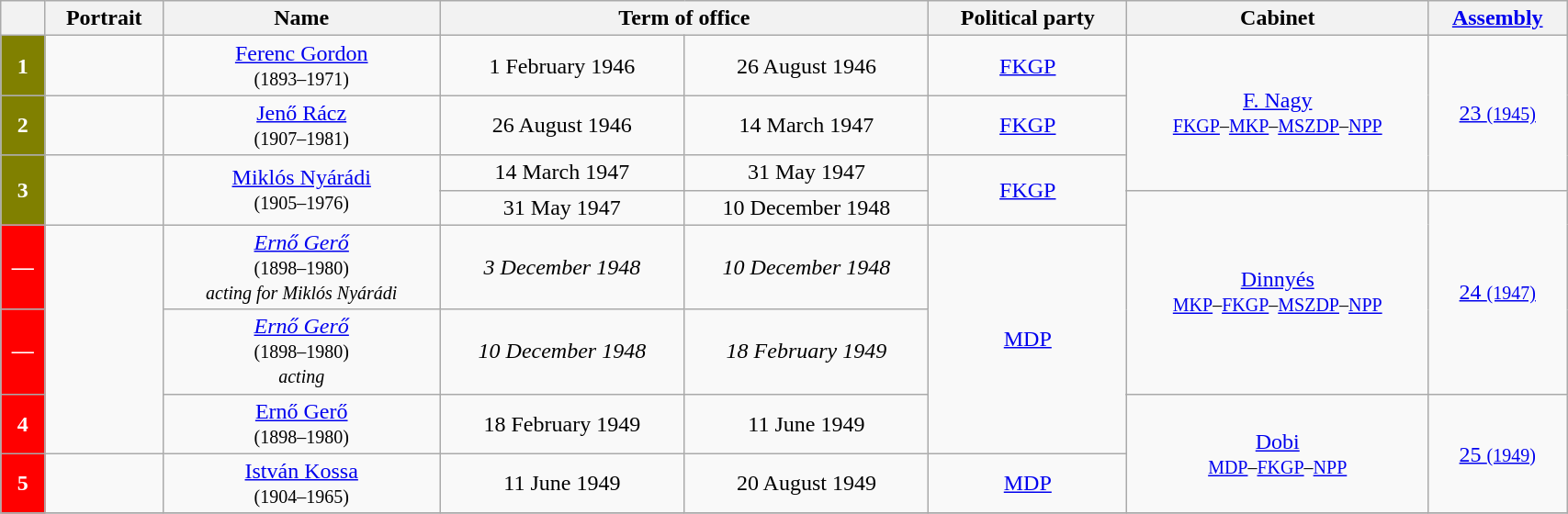<table class="wikitable" style="width:90%; text-align:center;">
<tr>
<th></th>
<th>Portrait</th>
<th>Name<br></th>
<th colspan=2>Term of office</th>
<th>Political party</th>
<th>Cabinet</th>
<th><a href='#'>Assembly</a><br></th>
</tr>
<tr>
<th style="background-color:#808000; color:white">1</th>
<td></td>
<td><a href='#'>Ferenc Gordon</a><br><small>(1893–1971)</small></td>
<td>1 February 1946</td>
<td>26 August 1946</td>
<td><a href='#'>FKGP</a></td>
<td rowspan="3"><a href='#'>F. Nagy</a><br><small><a href='#'>FKGP</a>–<a href='#'>MKP</a>–<a href='#'>MSZDP</a>–<a href='#'>NPP</a></small></td>
<td rowspan="4"><a href='#'>23 <small>(1945)</small></a></td>
</tr>
<tr>
<th style="background-color:#808000; color:white">2</th>
<td></td>
<td><a href='#'>Jenő Rácz</a><br><small>(1907–1981)</small></td>
<td>26 August 1946</td>
<td>14 March 1947</td>
<td><a href='#'>FKGP</a></td>
</tr>
<tr>
<th rowspan="3" style="background-color:#808000; color:white">3</th>
<td rowspan="3"></td>
<td rowspan="3"><a href='#'>Miklós Nyárádi</a><br><small>(1905–1976)</small></td>
<td>14 March 1947</td>
<td>31 May 1947</td>
<td rowspan="3"><a href='#'>FKGP</a></td>
</tr>
<tr>
<td rowspan="2">31 May 1947</td>
<td rowspan="2">10 December 1948</td>
<td rowspan="4"><a href='#'>Dinnyés</a><br><small><a href='#'>MKP</a>–<a href='#'>FKGP</a>–<a href='#'>MSZDP</a>–<a href='#'>NPP</a></small></td>
</tr>
<tr>
<td rowspan="4"><a href='#'>24 <small>(1947)</small></a></td>
</tr>
<tr>
<th style="background-color:Red; color:white">—</th>
<td rowspan="4"></td>
<td><em><a href='#'>Ernő Gerő</a></em><br><small>(1898–1980)<br><em>acting for Miklós Nyárádi</em></small></td>
<td><em>3 December 1948</em></td>
<td><em>10 December 1948</em></td>
<td rowspan="4"><a href='#'>MDP</a></td>
</tr>
<tr>
<th style="background-color:Red; color:white">—</th>
<td><em><a href='#'>Ernő Gerő</a></em><br><small>(1898–1980)<br><em>acting</em></small></td>
<td><em>10 December 1948</em></td>
<td><em>18 February 1949</em></td>
</tr>
<tr>
<th rowspan="2" style="background-color:Red; color:white">4</th>
<td rowspan="2"><a href='#'>Ernő Gerő</a><br><small>(1898–1980)</small></td>
<td rowspan="2">18 February 1949</td>
<td rowspan="2">11 June 1949</td>
<td rowspan="3"><a href='#'>Dobi</a><br><small><a href='#'>MDP</a>–<a href='#'>FKGP</a>–<a href='#'>NPP</a></small></td>
</tr>
<tr>
<td rowspan="2"><a href='#'>25 <small>(1949)</small></a></td>
</tr>
<tr>
<th style="background-color:Red; color:white">5</th>
<td></td>
<td><a href='#'>István Kossa</a><br><small>(1904–1965)</small></td>
<td>11 June 1949</td>
<td>20 August 1949</td>
<td><a href='#'>MDP</a></td>
</tr>
<tr>
</tr>
</table>
